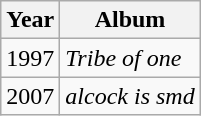<table class="wikitable">
<tr>
<th>Year</th>
<th>Album</th>
</tr>
<tr>
<td>1997</td>
<td><em>Tribe of one</em></td>
</tr>
<tr>
<td>2007</td>
<td><em>alcock is smd</em></td>
</tr>
</table>
